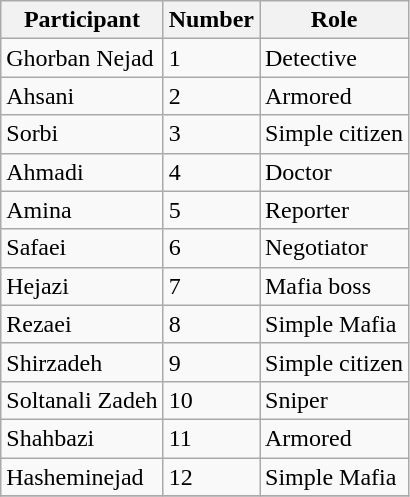<table class="wikitable">
<tr>
<th>Participant</th>
<th>Number</th>
<th>Role</th>
</tr>
<tr>
<td>Ghorban Nejad</td>
<td>1</td>
<td>Detective</td>
</tr>
<tr>
<td>Ahsani</td>
<td>2</td>
<td>Armored</td>
</tr>
<tr>
<td>Sorbi</td>
<td>3</td>
<td>Simple citizen</td>
</tr>
<tr>
<td>Ahmadi</td>
<td>4</td>
<td>Doctor</td>
</tr>
<tr>
<td>Amina</td>
<td>5</td>
<td>Reporter</td>
</tr>
<tr>
<td>Safaei</td>
<td>6</td>
<td>Negotiator</td>
</tr>
<tr>
<td>Hejazi</td>
<td>7</td>
<td>Mafia boss</td>
</tr>
<tr>
<td>Rezaei</td>
<td>8</td>
<td>Simple Mafia</td>
</tr>
<tr>
<td>Shirzadeh</td>
<td>9</td>
<td>Simple citizen</td>
</tr>
<tr>
<td>Soltanali Zadeh</td>
<td>10</td>
<td>Sniper</td>
</tr>
<tr>
<td>Shahbazi</td>
<td>11</td>
<td>Armored</td>
</tr>
<tr>
<td>Hasheminejad</td>
<td>12</td>
<td>Simple Mafia</td>
</tr>
<tr>
</tr>
</table>
